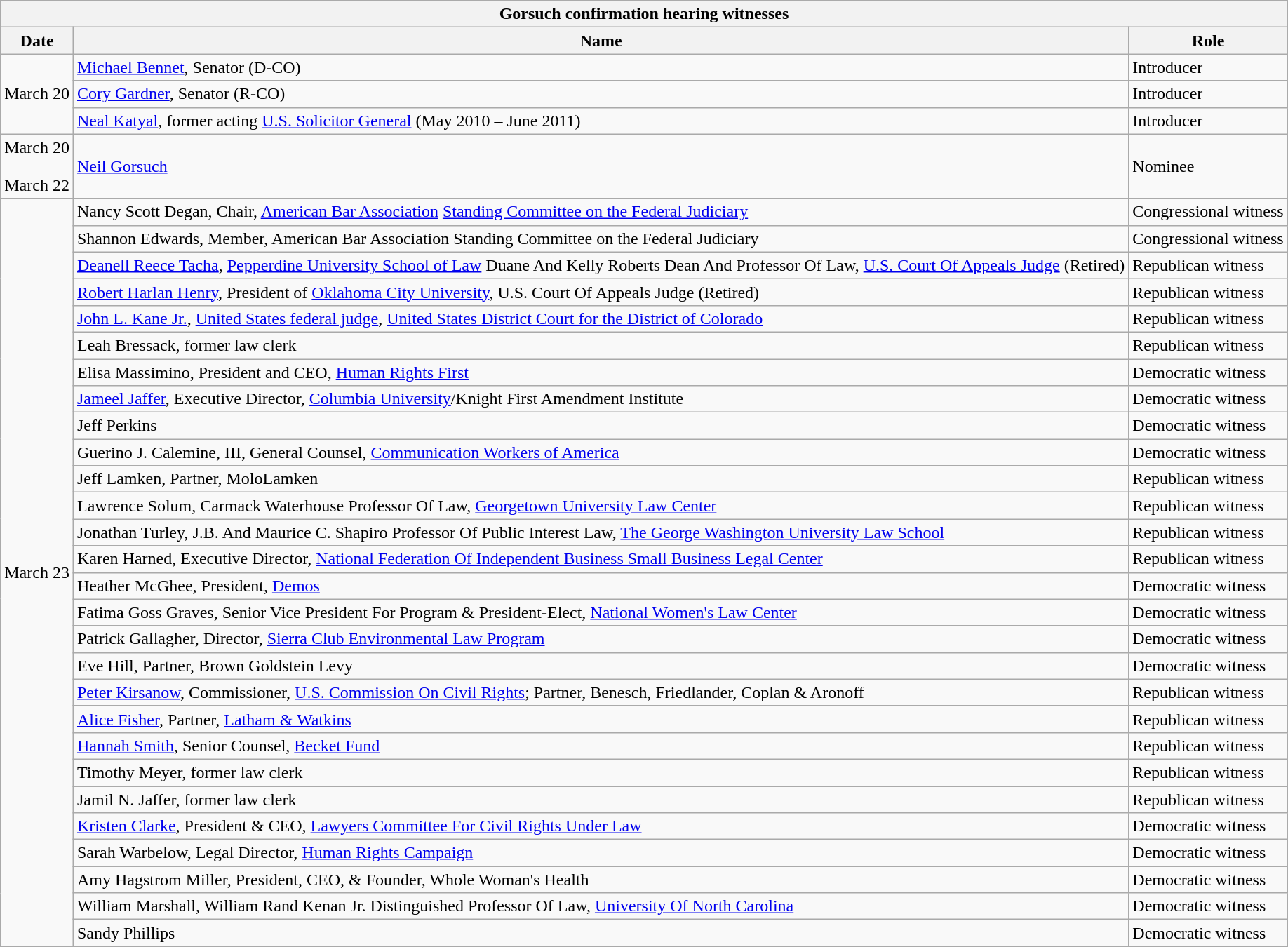<table class="wikitable sortable mw-collapsible">
<tr>
<th colspan=3>Gorsuch confirmation hearing witnesses</th>
</tr>
<tr>
<th>Date</th>
<th>Name</th>
<th>Role</th>
</tr>
<tr>
<td rowspan=3>March 20</td>
<td><a href='#'>Michael Bennet</a>, Senator (D-CO)</td>
<td>Introducer</td>
</tr>
<tr>
<td><a href='#'>Cory Gardner</a>, Senator (R-CO)</td>
<td>Introducer</td>
</tr>
<tr>
<td><a href='#'>Neal Katyal</a>, former acting <a href='#'>U.S. Solicitor General</a> (May 2010 – June 2011)</td>
<td>Introducer</td>
</tr>
<tr>
<td style="text-align:center">March 20<br><br>March 22</td>
<td><a href='#'>Neil Gorsuch</a></td>
<td>Nominee</td>
</tr>
<tr>
<td rowspan="28">March 23</td>
<td>Nancy Scott Degan, Chair, <a href='#'>American Bar Association</a> <a href='#'>Standing Committee on the Federal Judiciary</a></td>
<td>Congressional witness</td>
</tr>
<tr>
<td>Shannon Edwards, Member, American Bar Association Standing Committee on the Federal Judiciary</td>
<td>Congressional witness</td>
</tr>
<tr>
<td><a href='#'>Deanell Reece Tacha</a>, <a href='#'>Pepperdine University School of Law</a> Duane And Kelly Roberts Dean And Professor Of Law, <a href='#'>U.S. Court Of Appeals Judge</a> (Retired)</td>
<td>Republican witness</td>
</tr>
<tr>
<td><a href='#'>Robert Harlan Henry</a>, President of <a href='#'>Oklahoma City University</a>, U.S. Court Of Appeals Judge (Retired)</td>
<td>Republican witness</td>
</tr>
<tr>
<td><a href='#'>John L. Kane Jr.</a>, <a href='#'>United States federal judge</a>, <a href='#'>United States District Court for the District of Colorado</a></td>
<td>Republican witness</td>
</tr>
<tr>
<td>Leah Bressack, former law clerk</td>
<td>Republican witness</td>
</tr>
<tr>
<td>Elisa Massimino, President and CEO, <a href='#'>Human Rights First</a></td>
<td>Democratic witness</td>
</tr>
<tr>
<td><a href='#'>Jameel Jaffer</a>, Executive Director, <a href='#'>Columbia University</a>/Knight First Amendment Institute</td>
<td>Democratic witness</td>
</tr>
<tr>
<td>Jeff Perkins</td>
<td>Democratic witness</td>
</tr>
<tr>
<td>Guerino J. Calemine, III, General Counsel, <a href='#'>Communication Workers of America</a></td>
<td>Democratic witness</td>
</tr>
<tr>
<td>Jeff Lamken, Partner, MoloLamken</td>
<td>Republican witness</td>
</tr>
<tr>
<td>Lawrence Solum, Carmack Waterhouse Professor Of Law, <a href='#'>Georgetown University Law Center</a></td>
<td>Republican witness</td>
</tr>
<tr>
<td>Jonathan Turley, J.B. And Maurice C. Shapiro Professor Of Public Interest Law, <a href='#'>The George Washington University Law School</a></td>
<td>Republican witness</td>
</tr>
<tr>
<td>Karen Harned, Executive Director, <a href='#'>National Federation Of Independent Business Small Business Legal Center</a></td>
<td>Republican witness</td>
</tr>
<tr>
<td>Heather McGhee, President, <a href='#'>Demos</a></td>
<td>Democratic witness</td>
</tr>
<tr>
<td>Fatima Goss Graves, Senior Vice President For Program & President-Elect, <a href='#'>National Women's Law Center</a></td>
<td>Democratic witness</td>
</tr>
<tr>
<td>Patrick Gallagher, Director, <a href='#'>Sierra Club Environmental Law Program</a></td>
<td>Democratic witness</td>
</tr>
<tr>
<td>Eve Hill, Partner, Brown Goldstein Levy</td>
<td>Democratic witness</td>
</tr>
<tr>
<td><a href='#'>Peter Kirsanow</a>, Commissioner, <a href='#'>U.S. Commission On Civil Rights</a>; Partner, Benesch, Friedlander, Coplan & Aronoff</td>
<td>Republican witness</td>
</tr>
<tr>
<td><a href='#'>Alice Fisher</a>, Partner, <a href='#'>Latham & Watkins</a></td>
<td>Republican witness</td>
</tr>
<tr>
<td><a href='#'>Hannah Smith</a>, Senior Counsel, <a href='#'>Becket Fund</a></td>
<td>Republican witness</td>
</tr>
<tr>
<td>Timothy Meyer, former law clerk</td>
<td>Republican witness</td>
</tr>
<tr>
<td>Jamil N. Jaffer, former law clerk</td>
<td>Republican witness</td>
</tr>
<tr>
<td><a href='#'>Kristen Clarke</a>, President & CEO, <a href='#'>Lawyers Committee For Civil Rights Under Law</a></td>
<td>Democratic witness</td>
</tr>
<tr>
<td>Sarah Warbelow, Legal Director, <a href='#'>Human Rights Campaign</a></td>
<td>Democratic witness</td>
</tr>
<tr>
<td>Amy Hagstrom Miller, President, CEO, & Founder, Whole Woman's Health</td>
<td>Democratic witness</td>
</tr>
<tr>
<td>William Marshall, William Rand Kenan Jr. Distinguished Professor Of Law, <a href='#'>University Of North Carolina</a></td>
<td>Democratic witness</td>
</tr>
<tr>
<td>Sandy Phillips</td>
<td>Democratic witness</td>
</tr>
</table>
